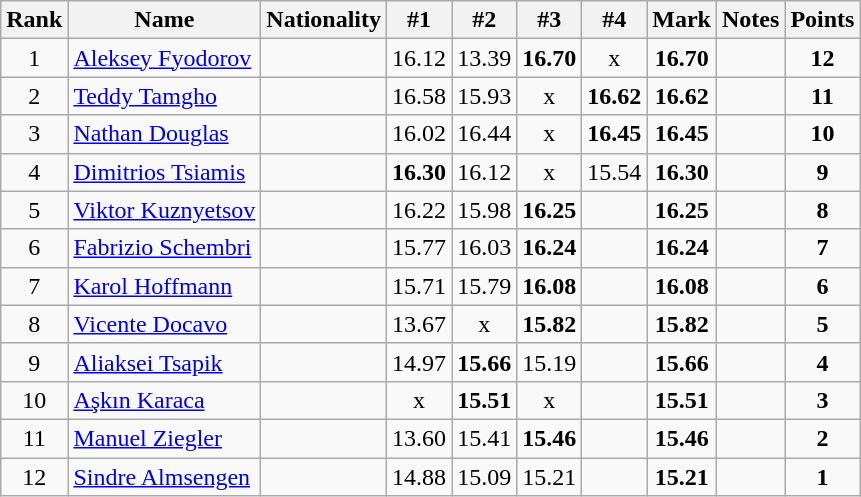<table class="wikitable sortable" style="text-align:center">
<tr>
<th>Rank</th>
<th>Name</th>
<th>Nationality</th>
<th>#1</th>
<th>#2</th>
<th>#3</th>
<th>#4</th>
<th>Mark</th>
<th>Notes</th>
<th>Points</th>
</tr>
<tr>
<td>1</td>
<td align=left><a href='#'>Aleksey Fyodorov</a></td>
<td align=left></td>
<td>16.12</td>
<td>13.39</td>
<td><strong>16.70</strong></td>
<td>x</td>
<td><strong>16.70</strong></td>
<td></td>
<td><strong>12</strong></td>
</tr>
<tr>
<td>2</td>
<td align=left><a href='#'>Teddy Tamgho</a></td>
<td align=left></td>
<td>16.58</td>
<td>15.93</td>
<td>x</td>
<td><strong>16.62</strong></td>
<td><strong>16.62</strong></td>
<td></td>
<td><strong>11</strong></td>
</tr>
<tr>
<td>3</td>
<td align=left><a href='#'>Nathan Douglas</a></td>
<td align=left></td>
<td>16.02</td>
<td>16.44</td>
<td>x</td>
<td><strong>16.45</strong></td>
<td><strong>16.45</strong></td>
<td></td>
<td><strong>10</strong></td>
</tr>
<tr>
<td>4</td>
<td align=left><a href='#'>Dimitrios Tsiamis</a></td>
<td align=left></td>
<td><strong>16.30</strong></td>
<td>16.12</td>
<td>x</td>
<td>15.54</td>
<td><strong>16.30</strong></td>
<td></td>
<td><strong>9</strong></td>
</tr>
<tr>
<td>5</td>
<td align=left><a href='#'>Viktor Kuznyetsov</a></td>
<td align=left></td>
<td>16.22</td>
<td>15.98</td>
<td><strong>16.25</strong></td>
<td></td>
<td><strong>16.25</strong></td>
<td></td>
<td><strong>8</strong></td>
</tr>
<tr>
<td>6</td>
<td align=left><a href='#'>Fabrizio Schembri</a></td>
<td align=left></td>
<td>15.77</td>
<td>16.03</td>
<td><strong>16.24</strong></td>
<td></td>
<td><strong>16.24</strong></td>
<td></td>
<td><strong>7</strong></td>
</tr>
<tr>
<td>7</td>
<td align=left><a href='#'>Karol Hoffmann</a></td>
<td align=left></td>
<td>15.71</td>
<td>15.79</td>
<td><strong>16.08</strong></td>
<td></td>
<td><strong>16.08</strong></td>
<td></td>
<td><strong>6</strong></td>
</tr>
<tr>
<td>8</td>
<td align=left><a href='#'>Vicente Docavo</a></td>
<td align=left></td>
<td>13.67</td>
<td>x</td>
<td><strong>15.82</strong></td>
<td></td>
<td><strong>15.82</strong></td>
<td></td>
<td><strong>5</strong></td>
</tr>
<tr>
<td>9</td>
<td align=left><a href='#'>Aliaksei Tsapik</a></td>
<td align=left></td>
<td>14.97</td>
<td><strong>15.66</strong></td>
<td>15.19</td>
<td></td>
<td><strong>15.66</strong></td>
<td></td>
<td><strong>4</strong></td>
</tr>
<tr>
<td>10</td>
<td align=left><a href='#'>Aşkın Karaca</a></td>
<td align=left></td>
<td>x</td>
<td><strong>15.51</strong></td>
<td>x</td>
<td></td>
<td><strong>15.51</strong></td>
<td></td>
<td><strong>3</strong></td>
</tr>
<tr>
<td>11</td>
<td align=left><a href='#'>Manuel Ziegler</a></td>
<td align=left></td>
<td>13.60</td>
<td>15.41</td>
<td><strong>15.46</strong></td>
<td></td>
<td><strong>15.46</strong></td>
<td></td>
<td><strong>2</strong></td>
</tr>
<tr>
<td>12</td>
<td align=left><a href='#'>Sindre Almsengen</a></td>
<td align=left></td>
<td>14.88</td>
<td>15.09</td>
<td>15.21</td>
<td></td>
<td><strong>15.21</strong></td>
<td></td>
<td><strong>1</strong></td>
</tr>
</table>
